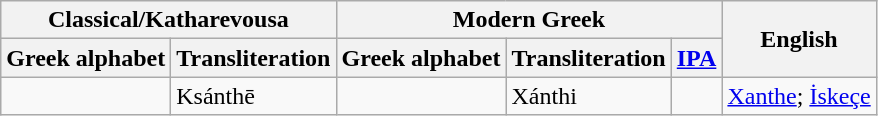<table class="wikitable">
<tr>
<th colspan="2">Classical/Katharevousa</th>
<th colspan="3">Modern Greek</th>
<th rowspan="2">English</th>
</tr>
<tr>
<th>Greek alphabet</th>
<th>Transliteration</th>
<th>Greek alphabet</th>
<th>Transliteration</th>
<th><a href='#'>IPA</a></th>
</tr>
<tr>
<td></td>
<td>Ksánthē</td>
<td></td>
<td>Xánthi</td>
<td></td>
<td><a href='#'>Xanthe</a>; <a href='#'>İskeçe</a></td>
</tr>
</table>
